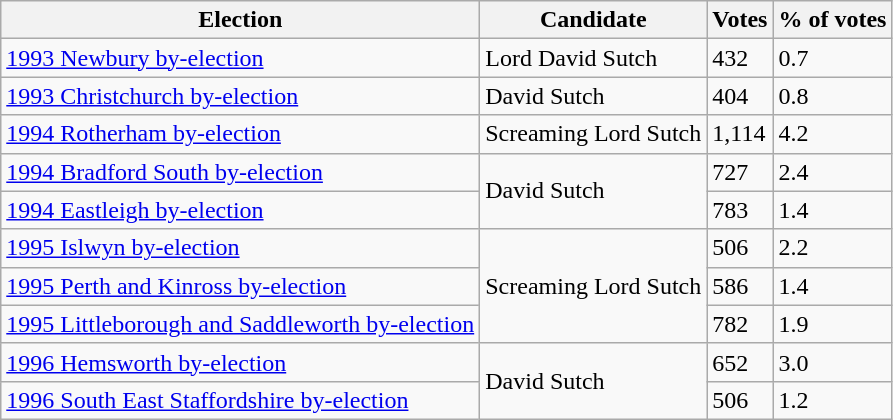<table class="wikitable">
<tr>
<th>Election</th>
<th>Candidate</th>
<th>Votes</th>
<th>% of votes</th>
</tr>
<tr>
<td><a href='#'>1993 Newbury by-election</a></td>
<td>Lord David Sutch</td>
<td>432</td>
<td>0.7</td>
</tr>
<tr>
<td><a href='#'>1993 Christchurch by-election</a></td>
<td>David Sutch</td>
<td>404</td>
<td>0.8</td>
</tr>
<tr>
<td><a href='#'>1994 Rotherham by-election</a></td>
<td>Screaming Lord Sutch</td>
<td>1,114</td>
<td>4.2</td>
</tr>
<tr>
<td><a href='#'>1994 Bradford South by-election</a></td>
<td rowspan="2">David Sutch</td>
<td>727</td>
<td>2.4</td>
</tr>
<tr>
<td><a href='#'>1994 Eastleigh by-election</a></td>
<td>783</td>
<td>1.4</td>
</tr>
<tr>
<td><a href='#'>1995 Islwyn by-election</a></td>
<td rowspan="3">Screaming Lord Sutch</td>
<td>506</td>
<td>2.2</td>
</tr>
<tr>
<td><a href='#'>1995 Perth and Kinross by-election</a></td>
<td>586</td>
<td>1.4</td>
</tr>
<tr>
<td><a href='#'>1995 Littleborough and Saddleworth by-election</a></td>
<td>782</td>
<td>1.9</td>
</tr>
<tr>
<td><a href='#'>1996 Hemsworth by-election</a></td>
<td rowspan="2">David Sutch</td>
<td>652</td>
<td>3.0</td>
</tr>
<tr>
<td><a href='#'>1996 South East Staffordshire by-election</a></td>
<td>506</td>
<td>1.2</td>
</tr>
</table>
